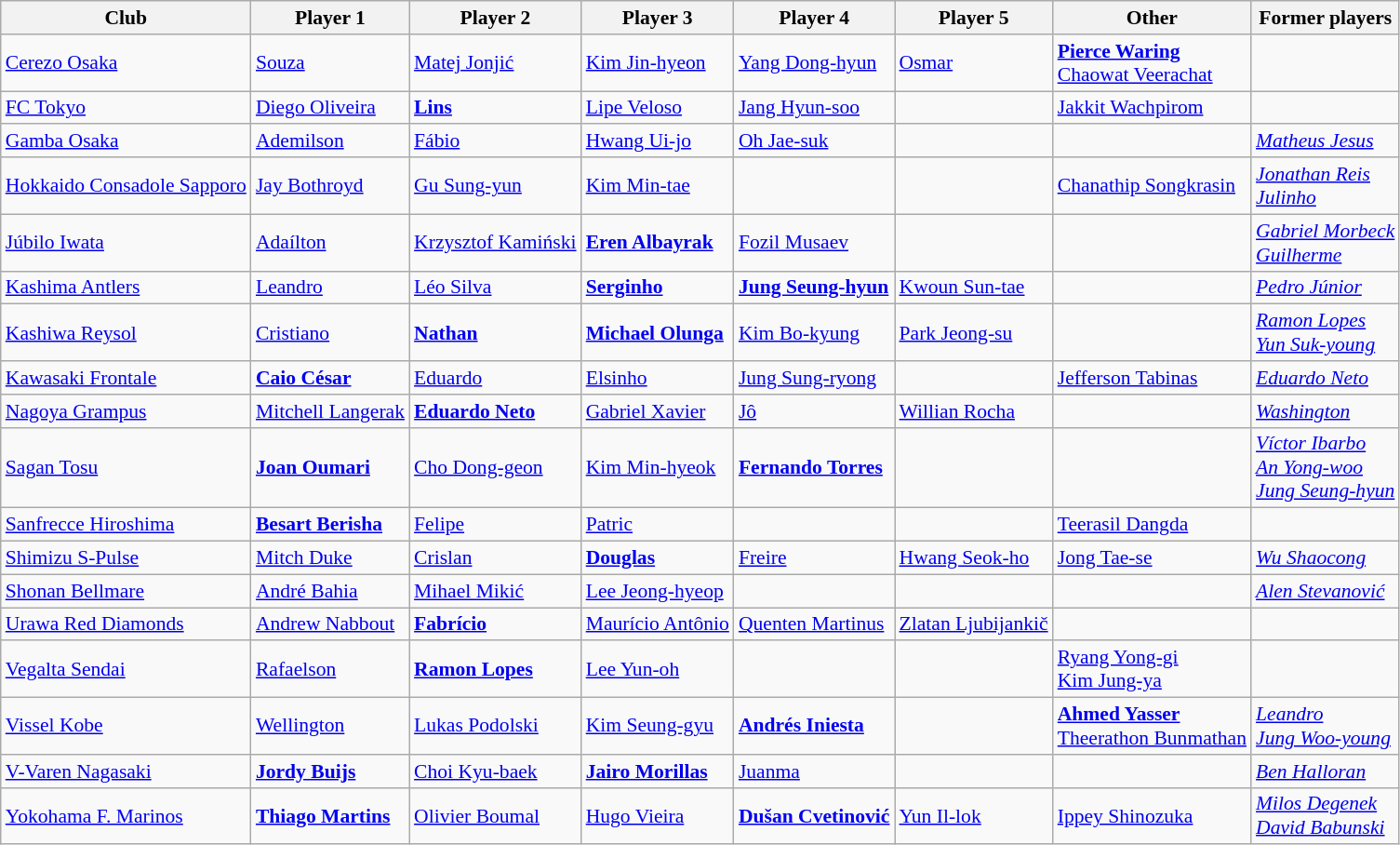<table class="wikitable sortable" style="font-size:90%;">
<tr>
<th>Club</th>
<th>Player 1</th>
<th>Player 2</th>
<th>Player 3</th>
<th>Player 4</th>
<th>Player 5</th>
<th>Other</th>
<th>Former players</th>
</tr>
<tr>
<td><a href='#'>Cerezo Osaka</a></td>
<td> <a href='#'>Souza</a></td>
<td> <a href='#'>Matej Jonjić</a></td>
<td> <a href='#'>Kim Jin-hyeon</a></td>
<td> <a href='#'>Yang Dong-hyun</a></td>
<td> <a href='#'>Osmar</a></td>
<td> <strong><a href='#'>Pierce Waring</a></strong><br> <a href='#'>Chaowat Veerachat</a></td>
<td></td>
</tr>
<tr>
<td><a href='#'>FC Tokyo</a></td>
<td> <a href='#'>Diego Oliveira</a></td>
<td> <strong><a href='#'>Lins</a></strong></td>
<td> <a href='#'>Lipe Veloso</a></td>
<td> <a href='#'>Jang Hyun-soo</a></td>
<td></td>
<td> <a href='#'>Jakkit Wachpirom</a></td>
<td></td>
</tr>
<tr>
<td><a href='#'>Gamba Osaka</a></td>
<td> <a href='#'>Ademilson</a></td>
<td> <a href='#'>Fábio</a></td>
<td> <a href='#'>Hwang Ui-jo</a></td>
<td> <a href='#'>Oh Jae-suk</a></td>
<td></td>
<td></td>
<td> <em><a href='#'>Matheus Jesus</a></em></td>
</tr>
<tr>
<td><a href='#'>Hokkaido Consadole Sapporo</a></td>
<td> <a href='#'>Jay Bothroyd</a></td>
<td> <a href='#'>Gu Sung-yun</a></td>
<td> <a href='#'>Kim Min-tae</a></td>
<td></td>
<td></td>
<td> <a href='#'>Chanathip Songkrasin</a></td>
<td> <em><a href='#'>Jonathan Reis</a></em><br> <em><a href='#'>Julinho</a></em></td>
</tr>
<tr>
<td><a href='#'>Júbilo Iwata</a></td>
<td> <a href='#'>Adaílton</a></td>
<td> <a href='#'>Krzysztof Kamiński</a></td>
<td> <strong><a href='#'>Eren Albayrak</a></strong></td>
<td> <a href='#'>Fozil Musaev</a></td>
<td></td>
<td></td>
<td> <em><a href='#'>Gabriel Morbeck</a></em><br> <em><a href='#'>Guilherme</a></em></td>
</tr>
<tr>
<td><a href='#'>Kashima Antlers</a></td>
<td> <a href='#'>Leandro</a></td>
<td> <a href='#'>Léo Silva</a></td>
<td> <strong><a href='#'>Serginho</a></strong></td>
<td> <strong><a href='#'>Jung Seung-hyun</a></strong></td>
<td> <a href='#'>Kwoun Sun-tae</a></td>
<td></td>
<td> <em><a href='#'>Pedro Júnior</a></em></td>
</tr>
<tr>
<td><a href='#'>Kashiwa Reysol</a></td>
<td> <a href='#'>Cristiano</a></td>
<td> <strong><a href='#'>Nathan</a></strong></td>
<td> <strong><a href='#'>Michael Olunga</a></strong></td>
<td> <a href='#'>Kim Bo-kyung</a></td>
<td> <a href='#'>Park Jeong-su</a></td>
<td></td>
<td> <em><a href='#'>Ramon Lopes</a></em><br> <em><a href='#'>Yun Suk-young</a></em></td>
</tr>
<tr>
<td><a href='#'>Kawasaki Frontale</a></td>
<td> <strong><a href='#'>Caio César</a></strong></td>
<td> <a href='#'>Eduardo</a></td>
<td> <a href='#'>Elsinho</a></td>
<td> <a href='#'>Jung Sung-ryong</a></td>
<td></td>
<td> <a href='#'>Jefferson Tabinas</a></td>
<td> <em><a href='#'>Eduardo Neto</a></em></td>
</tr>
<tr>
<td><a href='#'>Nagoya Grampus</a></td>
<td> <a href='#'>Mitchell Langerak</a></td>
<td> <strong><a href='#'>Eduardo Neto</a></strong></td>
<td> <a href='#'>Gabriel Xavier</a></td>
<td> <a href='#'>Jô</a></td>
<td> <a href='#'>Willian Rocha</a></td>
<td></td>
<td> <em><a href='#'>Washington</a></em></td>
</tr>
<tr>
<td><a href='#'>Sagan Tosu</a></td>
<td> <strong><a href='#'>Joan Oumari</a></strong></td>
<td> <a href='#'>Cho Dong-geon</a></td>
<td> <a href='#'>Kim Min-hyeok</a></td>
<td> <strong><a href='#'>Fernando Torres</a></strong></td>
<td></td>
<td></td>
<td> <em><a href='#'>Víctor Ibarbo</a></em><br> <em><a href='#'>An Yong-woo</a></em><br>  <em><a href='#'>Jung Seung-hyun</a></em></td>
</tr>
<tr>
<td><a href='#'>Sanfrecce Hiroshima</a></td>
<td> <strong><a href='#'>Besart Berisha</a></strong></td>
<td> <a href='#'>Felipe</a></td>
<td> <a href='#'>Patric</a></td>
<td></td>
<td></td>
<td> <a href='#'>Teerasil Dangda</a></td>
<td></td>
</tr>
<tr>
<td><a href='#'>Shimizu S-Pulse</a></td>
<td> <a href='#'>Mitch Duke</a></td>
<td> <a href='#'>Crislan</a></td>
<td> <strong><a href='#'>Douglas</a></strong></td>
<td> <a href='#'>Freire</a></td>
<td> <a href='#'>Hwang Seok-ho</a></td>
<td> <a href='#'>Jong Tae-se</a></td>
<td> <em><a href='#'>Wu Shaocong</a></em></td>
</tr>
<tr>
<td><a href='#'>Shonan Bellmare</a></td>
<td> <a href='#'>André Bahia</a></td>
<td> <a href='#'>Mihael Mikić</a></td>
<td> <a href='#'>Lee Jeong-hyeop</a></td>
<td></td>
<td></td>
<td></td>
<td> <em><a href='#'>Alen Stevanović</a></em></td>
</tr>
<tr>
<td><a href='#'>Urawa Red Diamonds</a></td>
<td> <a href='#'>Andrew Nabbout</a></td>
<td> <strong><a href='#'>Fabrício</a></strong></td>
<td> <a href='#'>Maurício Antônio</a></td>
<td> <a href='#'>Quenten Martinus</a></td>
<td> <a href='#'>Zlatan Ljubijankič</a></td>
<td></td>
<td></td>
</tr>
<tr>
<td><a href='#'>Vegalta Sendai</a></td>
<td> <a href='#'>Rafaelson</a></td>
<td><strong> <a href='#'>Ramon Lopes</a></strong></td>
<td> <a href='#'>Lee Yun-oh</a></td>
<td></td>
<td></td>
<td> <a href='#'>Ryang Yong-gi</a><br> <a href='#'>Kim Jung-ya</a></td>
<td></td>
</tr>
<tr>
<td><a href='#'>Vissel Kobe</a></td>
<td> <a href='#'>Wellington</a></td>
<td> <a href='#'>Lukas Podolski</a></td>
<td> <a href='#'>Kim Seung-gyu</a></td>
<td> <strong><a href='#'>Andrés Iniesta</a></strong></td>
<td></td>
<td> <strong><a href='#'>Ahmed Yasser</a></strong><br> <a href='#'>Theerathon Bunmathan</a></td>
<td> <em><a href='#'>Leandro</a></em><br> <em><a href='#'>Jung Woo-young</a></em></td>
</tr>
<tr>
<td><a href='#'>V-Varen Nagasaki</a></td>
<td> <strong><a href='#'>Jordy Buijs</a></strong></td>
<td> <a href='#'>Choi Kyu-baek</a></td>
<td> <strong><a href='#'>Jairo Morillas</a></strong></td>
<td> <a href='#'>Juanma</a></td>
<td></td>
<td></td>
<td> <em><a href='#'>Ben Halloran</a></em></td>
</tr>
<tr>
<td><a href='#'>Yokohama F. Marinos</a></td>
<td> <strong><a href='#'>Thiago Martins</a></strong></td>
<td> <a href='#'>Olivier Boumal</a></td>
<td> <a href='#'>Hugo Vieira</a></td>
<td> <strong><a href='#'>Dušan Cvetinović</a></strong></td>
<td> <a href='#'>Yun Il-lok</a></td>
<td> <a href='#'>Ippey Shinozuka</a></td>
<td> <em><a href='#'>Milos Degenek</a></em><br> <em><a href='#'>David Babunski</a></em></td>
</tr>
</table>
